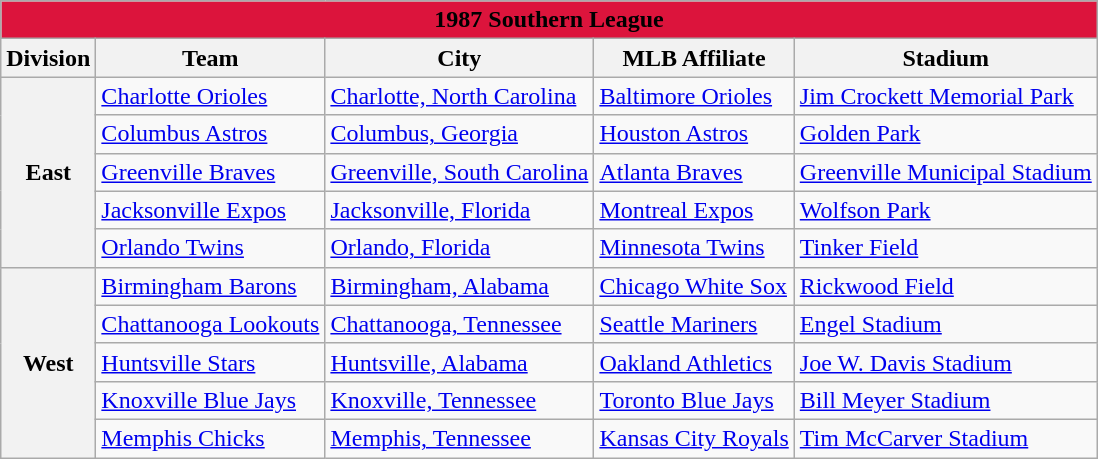<table class="wikitable" style="width:auto">
<tr>
<td bgcolor="#DC143C" align="center" colspan="7"><strong><span>1987 Southern League</span></strong></td>
</tr>
<tr>
<th>Division</th>
<th>Team</th>
<th>City</th>
<th>MLB Affiliate</th>
<th>Stadium</th>
</tr>
<tr>
<th rowspan="5">East</th>
<td><a href='#'>Charlotte Orioles</a></td>
<td><a href='#'>Charlotte, North Carolina</a></td>
<td><a href='#'>Baltimore Orioles</a></td>
<td><a href='#'>Jim Crockett Memorial Park</a></td>
</tr>
<tr>
<td><a href='#'>Columbus Astros</a></td>
<td><a href='#'>Columbus, Georgia</a></td>
<td><a href='#'>Houston Astros</a></td>
<td><a href='#'>Golden Park</a></td>
</tr>
<tr>
<td><a href='#'>Greenville Braves</a></td>
<td><a href='#'>Greenville, South Carolina</a></td>
<td><a href='#'>Atlanta Braves</a></td>
<td><a href='#'>Greenville Municipal Stadium</a></td>
</tr>
<tr>
<td><a href='#'>Jacksonville Expos</a></td>
<td><a href='#'>Jacksonville, Florida</a></td>
<td><a href='#'>Montreal Expos</a></td>
<td><a href='#'>Wolfson Park</a></td>
</tr>
<tr>
<td><a href='#'>Orlando Twins</a></td>
<td><a href='#'>Orlando, Florida</a></td>
<td><a href='#'>Minnesota Twins</a></td>
<td><a href='#'>Tinker Field</a></td>
</tr>
<tr>
<th rowspan="5">West</th>
<td><a href='#'>Birmingham Barons</a></td>
<td><a href='#'>Birmingham, Alabama</a></td>
<td><a href='#'>Chicago White Sox</a></td>
<td><a href='#'>Rickwood Field</a></td>
</tr>
<tr>
<td><a href='#'>Chattanooga Lookouts</a></td>
<td><a href='#'>Chattanooga, Tennessee</a></td>
<td><a href='#'>Seattle Mariners</a></td>
<td><a href='#'>Engel Stadium</a></td>
</tr>
<tr>
<td><a href='#'>Huntsville Stars</a></td>
<td><a href='#'>Huntsville, Alabama</a></td>
<td><a href='#'>Oakland Athletics</a></td>
<td><a href='#'>Joe W. Davis Stadium</a></td>
</tr>
<tr>
<td><a href='#'>Knoxville Blue Jays</a></td>
<td><a href='#'>Knoxville, Tennessee</a></td>
<td><a href='#'>Toronto Blue Jays</a></td>
<td><a href='#'>Bill Meyer Stadium</a></td>
</tr>
<tr>
<td><a href='#'>Memphis Chicks</a></td>
<td><a href='#'>Memphis, Tennessee</a></td>
<td><a href='#'>Kansas City Royals</a></td>
<td><a href='#'>Tim McCarver Stadium</a></td>
</tr>
</table>
